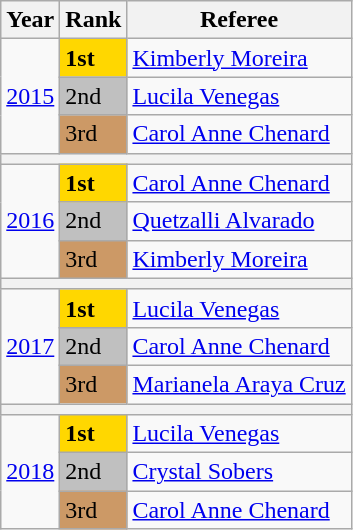<table class="wikitable">
<tr>
<th scope="col">Year</th>
<th scope="col">Rank</th>
<th scope="col">Referee</th>
</tr>
<tr>
<td rowspan="3"><a href='#'>2015</a></td>
<td scope=col style="background-color: gold"><strong>1st</strong></td>
<td> <a href='#'>Kimberly Moreira</a></td>
</tr>
<tr>
<td scope=col style="background-color: silver">2nd</td>
<td> <a href='#'>Lucila Venegas</a></td>
</tr>
<tr>
<td scope=col style="background-color: #cc9966">3rd</td>
<td> <a href='#'>Carol Anne Chenard</a></td>
</tr>
<tr>
<th colspan="4"></th>
</tr>
<tr>
<td rowspan="3"><a href='#'>2016</a></td>
<td scope=col style="background-color: gold"><strong>1st</strong></td>
<td> <a href='#'>Carol Anne Chenard</a></td>
</tr>
<tr>
<td scope=col style="background-color: silver">2nd</td>
<td> <a href='#'>Quetzalli Alvarado</a></td>
</tr>
<tr>
<td scope=col style="background-color: #cc9966">3rd</td>
<td> <a href='#'>Kimberly Moreira</a></td>
</tr>
<tr>
<th colspan="4"></th>
</tr>
<tr>
<td rowspan="3"><a href='#'>2017</a></td>
<td scope=col style="background-color: gold"><strong>1st</strong></td>
<td> <a href='#'>Lucila Venegas</a></td>
</tr>
<tr>
<td scope=col style="background-color: silver">2nd</td>
<td> <a href='#'>Carol Anne Chenard</a></td>
</tr>
<tr>
<td scope=col style="background-color: #cc9966">3rd</td>
<td> <a href='#'>Marianela Araya Cruz</a></td>
</tr>
<tr>
<th colspan="4"></th>
</tr>
<tr>
<td rowspan="3"><a href='#'>2018</a></td>
<td scope=col style="background-color: gold"><strong>1st</strong></td>
<td> <a href='#'>Lucila Venegas</a></td>
</tr>
<tr>
<td scope=col style="background-color: silver">2nd</td>
<td> <a href='#'>Crystal Sobers</a></td>
</tr>
<tr>
<td scope=col style="background-color: #cc9966">3rd</td>
<td> <a href='#'>Carol Anne Chenard</a></td>
</tr>
</table>
